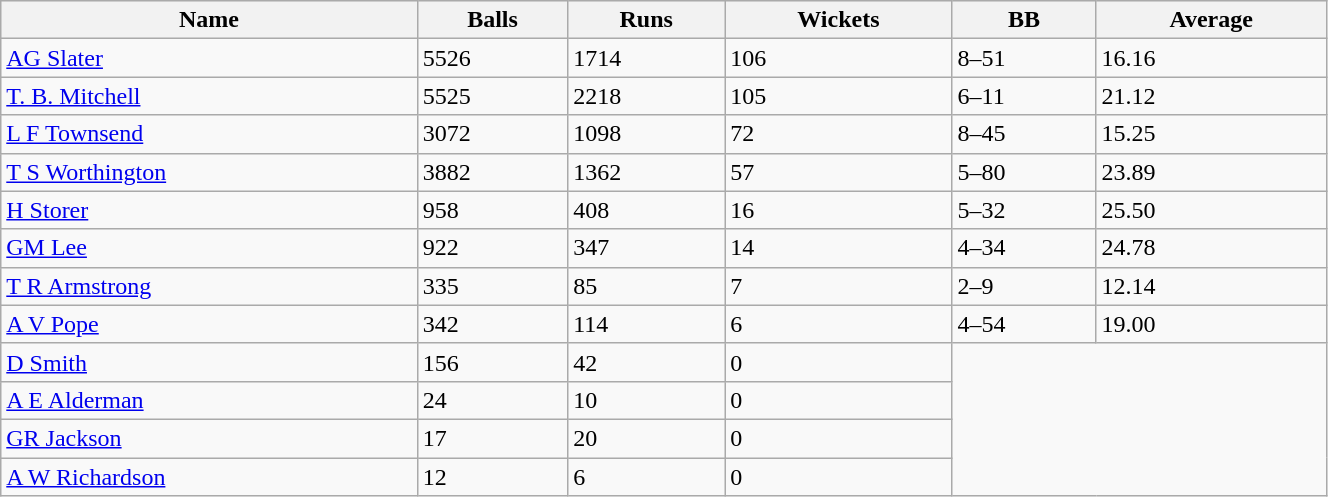<table class="wikitable sortable" style="width:70%;">
<tr style="background:#efefef;">
<th>Name</th>
<th>Balls</th>
<th>Runs</th>
<th>Wickets</th>
<th>BB</th>
<th>Average</th>
</tr>
<tr>
<td><a href='#'>AG Slater</a></td>
<td>5526</td>
<td>1714</td>
<td>106</td>
<td>8–51</td>
<td>16.16</td>
</tr>
<tr>
<td><a href='#'>T. B. Mitchell</a></td>
<td>5525</td>
<td>2218</td>
<td>105</td>
<td>6–11</td>
<td>21.12</td>
</tr>
<tr>
<td><a href='#'>L F Townsend</a></td>
<td>3072</td>
<td>1098</td>
<td>72</td>
<td>8–45</td>
<td>15.25</td>
</tr>
<tr>
<td><a href='#'>T S Worthington</a></td>
<td>3882</td>
<td>1362</td>
<td>57</td>
<td>5–80</td>
<td>23.89</td>
</tr>
<tr>
<td><a href='#'>H Storer</a></td>
<td>958</td>
<td>408</td>
<td>16</td>
<td>5–32</td>
<td>25.50</td>
</tr>
<tr>
<td><a href='#'>GM Lee</a></td>
<td>922</td>
<td>347</td>
<td>14</td>
<td>4–34</td>
<td>24.78</td>
</tr>
<tr>
<td><a href='#'>T R Armstrong</a></td>
<td>335</td>
<td>85</td>
<td>7</td>
<td>2–9</td>
<td>12.14</td>
</tr>
<tr>
<td><a href='#'>A V Pope</a></td>
<td>342</td>
<td>114</td>
<td>6</td>
<td>4–54</td>
<td>19.00</td>
</tr>
<tr>
<td><a href='#'>D Smith</a></td>
<td>156</td>
<td>42</td>
<td>0</td>
</tr>
<tr>
<td><a href='#'>A E Alderman</a></td>
<td>24</td>
<td>10</td>
<td>0</td>
</tr>
<tr>
<td><a href='#'>GR Jackson</a></td>
<td>17</td>
<td>20</td>
<td>0</td>
</tr>
<tr>
<td><a href='#'>A W Richardson</a></td>
<td>12</td>
<td>6</td>
<td>0</td>
</tr>
</table>
